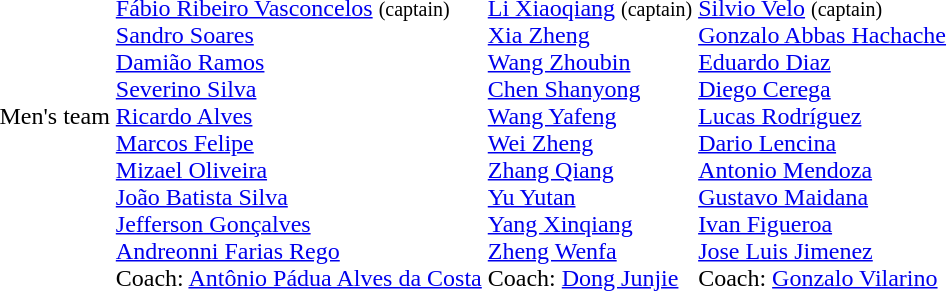<table>
<tr>
<td>Men's team</td>
<td valign="top"> <br><br><a href='#'>Fábio Ribeiro Vasconcelos</a> <small>(captain)</small> <br>
<a href='#'>Sandro Soares</a> <br>
<a href='#'>Damião Ramos</a> <br>
<a href='#'>Severino Silva</a> <br>
<a href='#'>Ricardo Alves</a> <br>
<a href='#'>Marcos Felipe</a> <br>
<a href='#'>Mizael Oliveira</a> <br>
<a href='#'>João Batista Silva</a> <br>
<a href='#'>Jefferson Gonçalves</a> <br>
<a href='#'>Andreonni Farias Rego</a> <br>
Coach: <a href='#'>Antônio Pádua Alves da Costa</a></td>
<td valign="top"> <br><br><a href='#'>Li Xiaoqiang</a> <small>(captain)</small> <br>
<a href='#'>Xia Zheng</a> <br>
<a href='#'>Wang Zhoubin</a> <br>
<a href='#'>Chen Shanyong</a> <br>
<a href='#'>Wang Yafeng</a> <br>
<a href='#'>Wei Zheng</a> <br>
<a href='#'>Zhang Qiang</a> <br>
<a href='#'>Yu Yutan</a> <br>
<a href='#'>Yang Xinqiang</a> <br>
<a href='#'>Zheng Wenfa</a> <br>
Coach: <a href='#'>Dong Junjie</a></td>
<td valign="top"> <br><br><a href='#'>Silvio Velo</a> <small>(captain)</small> <br>
<a href='#'>Gonzalo Abbas Hachache</a> <br>
<a href='#'>Eduardo Diaz</a> <br>
<a href='#'>Diego Cerega</a> <br>
<a href='#'>Lucas Rodríguez</a> <br>
<a href='#'>Dario Lencina</a> <br>
<a href='#'>Antonio Mendoza</a> <br>
<a href='#'>Gustavo Maidana</a> <br>
<a href='#'>Ivan Figueroa</a> <br>
<a href='#'>Jose Luis Jimenez</a> <br>
Coach: <a href='#'>Gonzalo Vilarino</a></td>
</tr>
</table>
